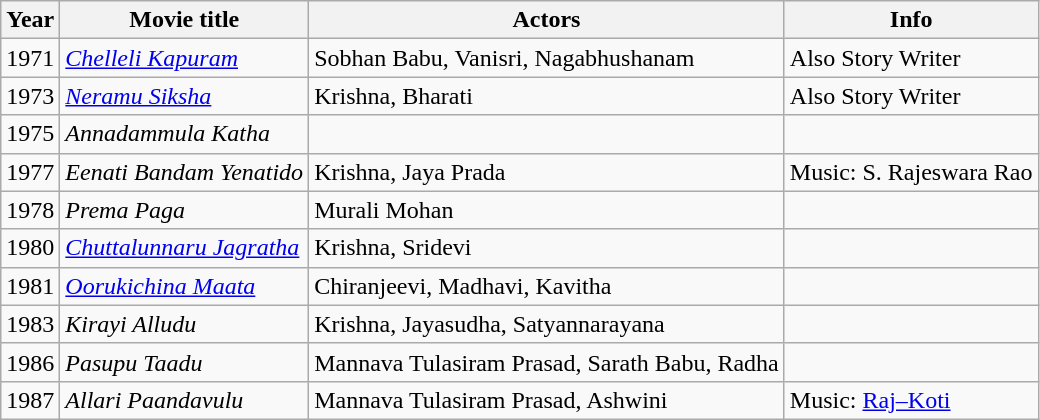<table class="wikitable">
<tr>
<th>Year</th>
<th>Movie title</th>
<th>Actors</th>
<th>Info</th>
</tr>
<tr>
<td>1971</td>
<td><em><a href='#'>Chelleli Kapuram</a></em></td>
<td>Sobhan Babu, Vanisri, Nagabhushanam</td>
<td>Also Story Writer</td>
</tr>
<tr>
<td>1973</td>
<td><em><a href='#'>Neramu Siksha</a></em></td>
<td>Krishna, Bharati</td>
<td>Also Story Writer</td>
</tr>
<tr>
<td>1975</td>
<td><em>Annadammula Katha</em></td>
<td></td>
<td></td>
</tr>
<tr>
<td>1977</td>
<td><em>Eenati Bandam Yenatido</em></td>
<td>Krishna, Jaya Prada</td>
<td>Music: S. Rajeswara Rao</td>
</tr>
<tr>
<td>1978</td>
<td><em>Prema Paga</em></td>
<td>Murali Mohan</td>
<td></td>
</tr>
<tr>
<td>1980</td>
<td><em><a href='#'>Chuttalunnaru Jagratha</a></em></td>
<td>Krishna, Sridevi</td>
<td></td>
</tr>
<tr>
<td>1981</td>
<td><em><a href='#'>Oorukichina Maata</a></em></td>
<td>Chiranjeevi, Madhavi, Kavitha</td>
<td></td>
</tr>
<tr>
<td>1983</td>
<td><em>Kirayi Alludu</em></td>
<td>Krishna, Jayasudha, Satyannarayana</td>
<td></td>
</tr>
<tr>
<td>1986</td>
<td><em>Pasupu Taadu</em></td>
<td>Mannava Tulasiram Prasad, Sarath Babu, Radha</td>
<td></td>
</tr>
<tr>
<td>1987</td>
<td><em>Allari Paandavulu</em></td>
<td>Mannava Tulasiram Prasad, Ashwini</td>
<td>Music: <a href='#'>Raj–Koti</a></td>
</tr>
</table>
